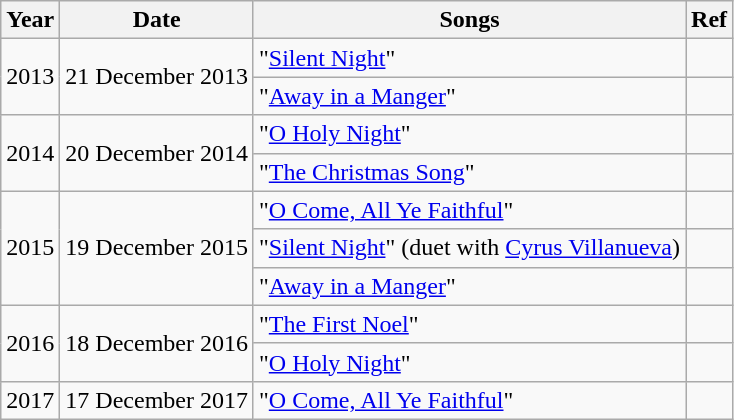<table class="wikitable">
<tr>
<th>Year</th>
<th>Date</th>
<th>Songs</th>
<th>Ref</th>
</tr>
<tr>
<td Rowspan="2">2013</td>
<td Rowspan="2">21 December 2013</td>
<td>"<a href='#'>Silent Night</a>"</td>
<td></td>
</tr>
<tr>
<td>"<a href='#'>Away in a Manger</a>"</td>
<td></td>
</tr>
<tr>
<td Rowspan="2">2014</td>
<td Rowspan="2">20 December 2014</td>
<td>"<a href='#'>O Holy Night</a>"</td>
<td></td>
</tr>
<tr>
<td>"<a href='#'>The Christmas Song</a>"</td>
<td></td>
</tr>
<tr>
<td Rowspan="3">2015</td>
<td Rowspan="3">19 December 2015</td>
<td>"<a href='#'>O Come, All Ye Faithful</a>"</td>
<td></td>
</tr>
<tr>
<td>"<a href='#'>Silent Night</a>" (duet with <a href='#'>Cyrus Villanueva</a>)</td>
<td></td>
</tr>
<tr>
<td>"<a href='#'>Away in a Manger</a>"</td>
<td></td>
</tr>
<tr>
<td Rowspan="2">2016</td>
<td Rowspan="2">18 December 2016</td>
<td>"<a href='#'>The First Noel</a>"</td>
<td></td>
</tr>
<tr>
<td>"<a href='#'>O Holy Night</a>"</td>
<td></td>
</tr>
<tr>
<td>2017</td>
<td>17 December 2017</td>
<td>"<a href='#'>O Come, All Ye Faithful</a>"</td>
<td></td>
</tr>
</table>
